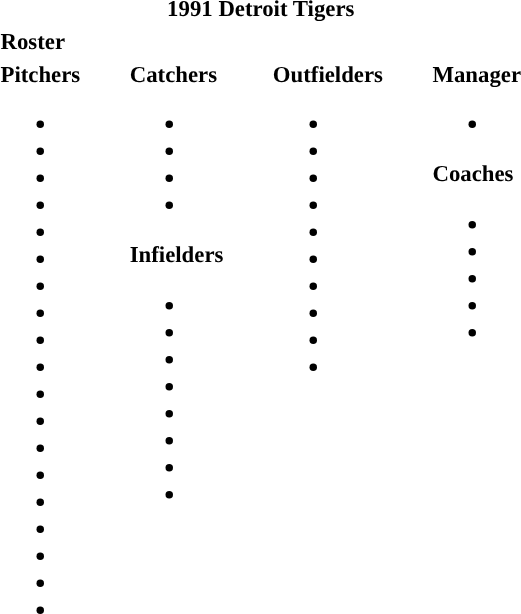<table class="toccolours" style="font-size: 95%;">
<tr>
<th colspan="10">1991 Detroit Tigers</th>
</tr>
<tr>
<td colspan="10"><strong>Roster</strong></td>
</tr>
<tr>
<td valign="top"><strong>Pitchers</strong><br><ul><li></li><li></li><li></li><li></li><li></li><li></li><li></li><li></li><li></li><li></li><li></li><li></li><li></li><li></li><li></li><li></li><li></li><li></li><li></li></ul></td>
<td width="25px"></td>
<td valign="top"><strong>Catchers</strong><br><ul><li></li><li></li><li></li><li></li></ul><strong>Infielders</strong><ul><li></li><li></li><li></li><li></li><li></li><li></li><li></li><li></li></ul></td>
<td width="25px"></td>
<td valign="top"><strong>Outfielders</strong><br><ul><li></li><li></li><li></li><li></li><li></li><li></li><li></li><li></li><li></li><li></li></ul></td>
<td width="25px"></td>
<td valign="top"><strong>Manager</strong><br><ul><li></li></ul><strong>Coaches</strong><ul><li></li><li></li><li></li><li></li><li></li></ul></td>
</tr>
<tr>
</tr>
</table>
